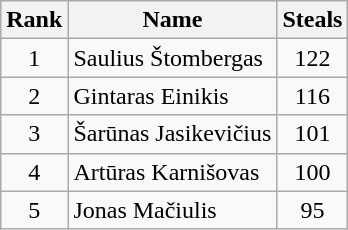<table class="wikitable sortable" style="text-align: center;">
<tr>
<th>Rank</th>
<th class="unsortable">Name</th>
<th>Steals</th>
</tr>
<tr>
<td>1</td>
<td style="text-align: left;">Saulius Štombergas</td>
<td>122</td>
</tr>
<tr>
<td>2</td>
<td style="text-align: left;">Gintaras Einikis</td>
<td>116</td>
</tr>
<tr>
<td>3</td>
<td style="text-align: left;">Šarūnas Jasikevičius</td>
<td>101</td>
</tr>
<tr>
<td>4</td>
<td style="text-align: left;">Artūras Karnišovas</td>
<td>100</td>
</tr>
<tr>
<td>5</td>
<td style="text-align: left;">Jonas Mačiulis</td>
<td>95</td>
</tr>
</table>
